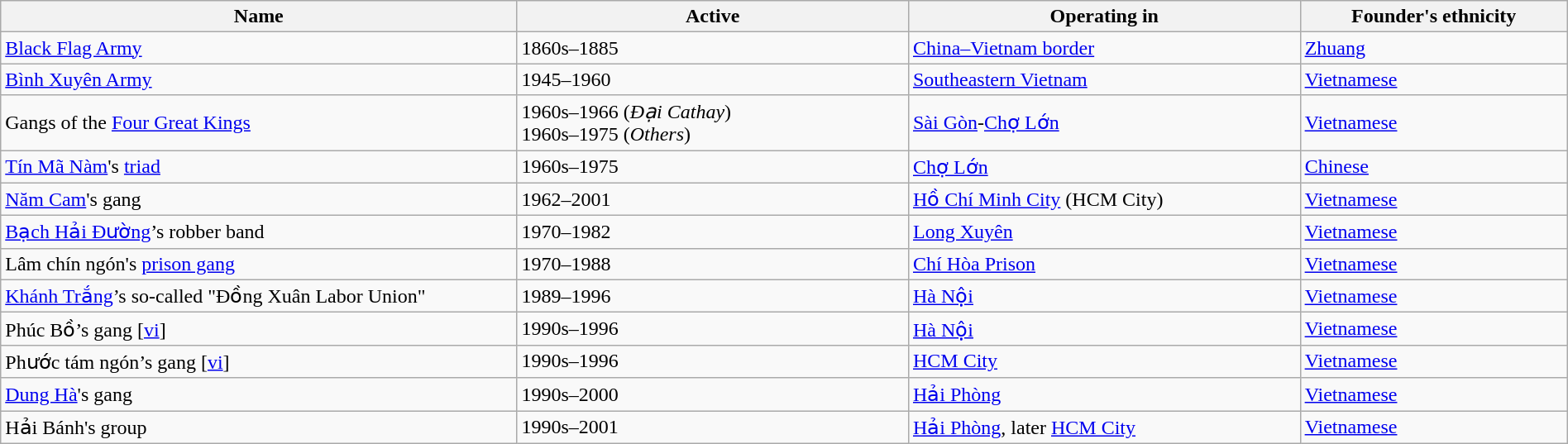<table class="wikitable" style="width:100%">
<tr>
<th width="200px">Name</th>
<th width="150px">Active</th>
<th width="150px">Operating in</th>
<th width="100px">Founder's ethnicity</th>
</tr>
<tr>
<td><a href='#'>Black Flag Army</a></td>
<td>1860s–1885</td>
<td><a href='#'>China–Vietnam border</a></td>
<td><a href='#'>Zhuang</a></td>
</tr>
<tr>
<td><a href='#'>Bình Xuyên Army</a></td>
<td>1945–1960</td>
<td><a href='#'>Southeastern Vietnam</a></td>
<td><a href='#'>Vietnamese</a></td>
</tr>
<tr>
<td>Gangs of the <a href='#'>Four Great Kings</a></td>
<td>1960s–1966 (<em>Đại Cathay</em>)<br>1960s–1975 (<em>Others</em>)</td>
<td><a href='#'>Sài Gòn</a>-<a href='#'>Chợ Lớn</a></td>
<td><a href='#'>Vietnamese</a></td>
</tr>
<tr>
<td><a href='#'>Tín Mã Nàm</a>'s <a href='#'>triad</a></td>
<td>1960s–1975</td>
<td><a href='#'>Chợ Lớn</a></td>
<td><a href='#'>Chinese</a></td>
</tr>
<tr>
<td><a href='#'>Năm Cam</a>'s gang</td>
<td>1962–2001</td>
<td><a href='#'>Hồ Chí Minh City</a> (HCM City)</td>
<td><a href='#'>Vietnamese</a></td>
</tr>
<tr>
<td><a href='#'>Bạch Hải Đường</a>’s robber band</td>
<td>1970–1982</td>
<td><a href='#'>Long Xuyên</a></td>
<td><a href='#'>Vietnamese</a></td>
</tr>
<tr>
<td>Lâm chín ngón's <a href='#'>prison gang</a></td>
<td>1970–1988</td>
<td><a href='#'>Chí Hòa Prison</a></td>
<td><a href='#'>Vietnamese</a></td>
</tr>
<tr>
<td><a href='#'>Khánh Trắng</a>’s so-called "Đồng Xuân Labor Union"</td>
<td>1989–1996</td>
<td><a href='#'>Hà Nội</a></td>
<td><a href='#'>Vietnamese</a></td>
</tr>
<tr>
<td>Phúc Bồ’s gang [<a href='#'>vi</a>]</td>
<td>1990s–1996</td>
<td><a href='#'>Hà Nội</a></td>
<td><a href='#'>Vietnamese</a></td>
</tr>
<tr>
<td>Phước tám ngón’s gang [<a href='#'>vi</a>]</td>
<td>1990s–1996</td>
<td><a href='#'>HCM City</a></td>
<td><a href='#'>Vietnamese</a></td>
</tr>
<tr>
<td><a href='#'>Dung Hà</a>'s gang</td>
<td>1990s–2000</td>
<td><a href='#'>Hải Phòng</a></td>
<td><a href='#'>Vietnamese</a></td>
</tr>
<tr>
<td>Hải Bánh's group</td>
<td>1990s–2001</td>
<td><a href='#'>Hải Phòng</a>, later <a href='#'>HCM City</a></td>
<td><a href='#'>Vietnamese</a></td>
</tr>
</table>
